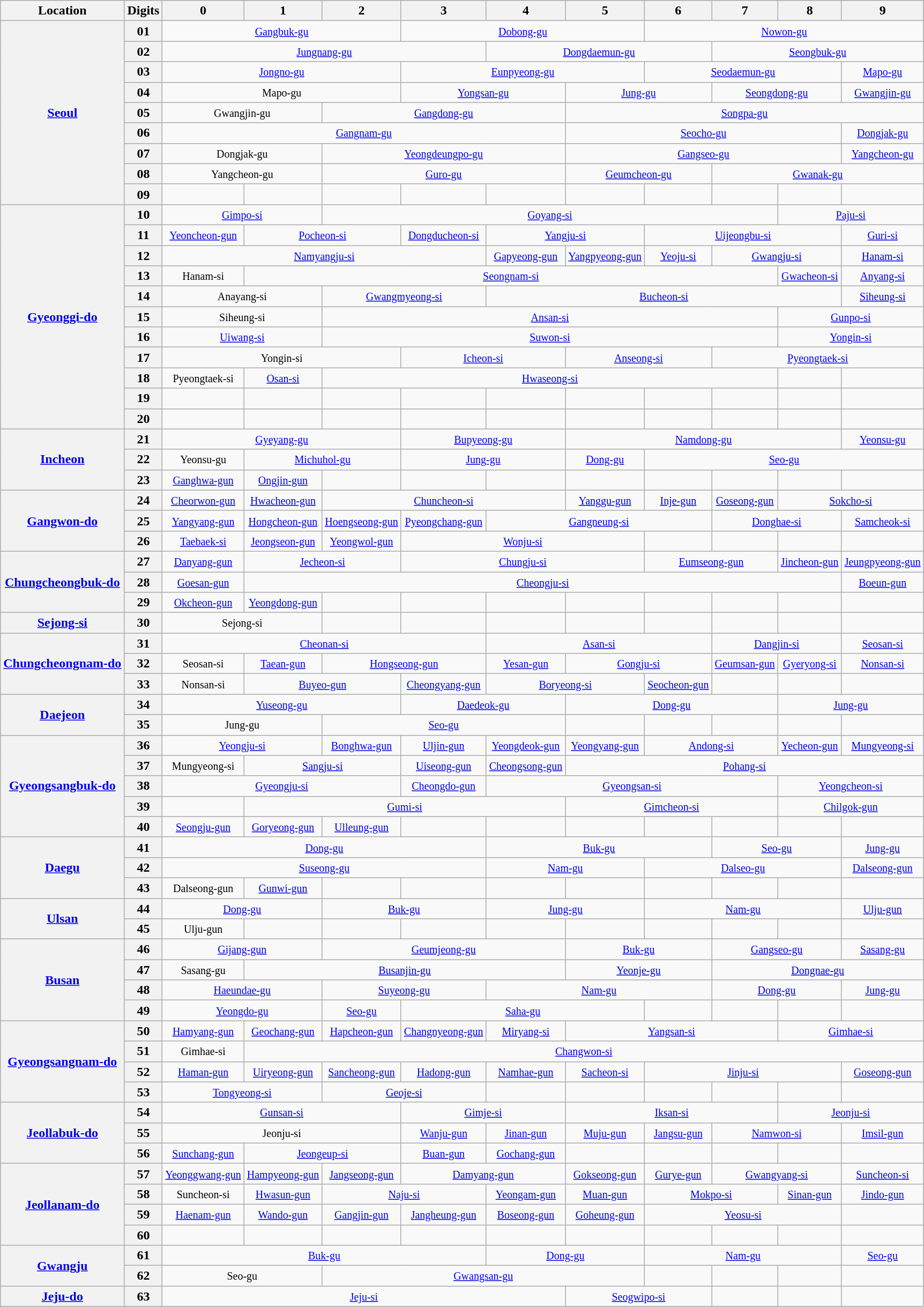<table class="wikitable">
<tr>
<th>Location</th>
<th>Digits</th>
<th>0</th>
<th>1</th>
<th>2</th>
<th>3</th>
<th>4</th>
<th>5</th>
<th>6</th>
<th>7</th>
<th>8</th>
<th>9</th>
</tr>
<tr align=center>
<th rowspan="9"><a href='#'>Seoul</a></th>
<th>01</th>
<td colspan="3"><a href='#'><small>Gangbuk-gu</small></a></td>
<td colspan="3"><a href='#'><small>Dobong-gu</small></a></td>
<td colspan="4"><a href='#'><small>Nowon-gu</small></a></td>
</tr>
<tr align=center>
<th>02</th>
<td colspan="4"><a href='#'><small>Jungnang-gu</small></a></td>
<td colspan="3"><a href='#'><small>Dongdaemun-gu</small></a></td>
<td colspan="3"><a href='#'><small>Seongbuk-gu</small></a></td>
</tr>
<tr align=center>
<th>03</th>
<td colspan="3"><a href='#'><small>Jongno-gu</small></a></td>
<td colspan="3"><a href='#'><small>Eunpyeong-gu</small></a></td>
<td colspan="3"><a href='#'><small>Seodaemun-gu</small></a></td>
<td colspan="1"><a href='#'><small>Mapo-gu</small></a></td>
</tr>
<tr align=center>
<th>04</th>
<td colspan="3"><small>Mapo-gu</small></td>
<td colspan="2"><a href='#'><small>Yongsan-gu</small></a></td>
<td colspan="2"><a href='#'><small>Jung-gu</small></a></td>
<td colspan="2"><a href='#'><small>Seongdong-gu</small></a></td>
<td colspan="1"><a href='#'><small>Gwangjin-gu</small></a></td>
</tr>
<tr align=center>
<th>05</th>
<td colspan="2"><small>Gwangjin-gu</small></td>
<td colspan="3"><a href='#'><small>Gangdong-gu</small></a></td>
<td colspan="5"><a href='#'><small>Songpa-gu</small></a></td>
</tr>
<tr align=center>
<th>06</th>
<td colspan="5"><a href='#'><small>Gangnam-gu</small></a></td>
<td colspan="4"><a href='#'><small>Seocho-gu</small></a></td>
<td colspan="1"><a href='#'><small>Dongjak-gu</small></a></td>
</tr>
<tr align=center>
<th>07</th>
<td colspan="2"><small>Dongjak-gu</small></td>
<td colspan="3"><a href='#'><small>Yeongdeungpo-gu</small></a></td>
<td colspan="4"><a href='#'><small>Gangseo-gu</small></a></td>
<td colspan="1"><a href='#'><small>Yangcheon-gu</small></a></td>
</tr>
<tr align=center>
<th>08</th>
<td colspan="2"><small>Yangcheon-gu</small></td>
<td colspan="3"><a href='#'><small>Guro-gu</small></a></td>
<td colspan="2"><a href='#'><small>Geumcheon-gu</small></a></td>
<td colspan="3"><a href='#'><small>Gwanak-gu</small></a></td>
</tr>
<tr align=center>
<th>09</th>
<td></td>
<td></td>
<td></td>
<td></td>
<td></td>
<td></td>
<td></td>
<td></td>
<td></td>
<td></td>
</tr>
<tr align=center>
<th rowspan="11"><a href='#'>Gyeonggi-do</a></th>
<th>10</th>
<td colspan="2"><a href='#'><small>Gimpo-si</small></a></td>
<td colspan="6"><a href='#'><small>Goyang-si</small></a></td>
<td colspan="2"><a href='#'><small>Paju-si</small></a></td>
</tr>
<tr align=center>
<th>11</th>
<td colspan="1"><a href='#'><small>Yeoncheon-gun</small></a></td>
<td colspan="2"><a href='#'><small>Pocheon-si</small></a></td>
<td colspan="1"><a href='#'><small>Dongducheon-si</small></a></td>
<td colspan="2"><a href='#'><small>Yangju-si</small></a></td>
<td colspan="3"><a href='#'><small>Uijeongbu-si</small></a></td>
<td colspan="1"><a href='#'><small>Guri-si</small></a></td>
</tr>
<tr align=center>
<th>12</th>
<td colspan="4"><a href='#'><small>Namyangju-si</small></a></td>
<td colspan="1"><a href='#'><small>Gapyeong-gun</small></a></td>
<td colspan="1"><a href='#'><small>Yangpyeong-gun</small></a></td>
<td colspan="1"><a href='#'><small>Yeoju-si</small></a></td>
<td colspan="2"><a href='#'><small>Gwangju-si</small></a></td>
<td colspan="1"><a href='#'><small>Hanam-si</small></a></td>
</tr>
<tr align=center>
<th>13</th>
<td colspan="1"><small>Hanam-si</small></td>
<td colspan="7"><a href='#'><small>Seongnam-si</small></a></td>
<td colspan="1"><a href='#'><small>Gwacheon-si</small></a></td>
<td colspan="1"><a href='#'><small>Anyang-si</small></a></td>
</tr>
<tr align=center>
<th>14</th>
<td colspan="2"><small>Anayang-si</small></td>
<td colspan="2"><a href='#'><small>Gwangmyeong-si</small></a></td>
<td colspan="5"><a href='#'><small>Bucheon-si</small></a></td>
<td colspan="1"><a href='#'><small>Siheung-si</small></a></td>
</tr>
<tr align=center>
<th>15</th>
<td colspan="2"><small>Siheung-si</small></td>
<td colspan="6"><a href='#'><small>Ansan-si</small></a></td>
<td colspan="2"><a href='#'><small>Gunpo-si</small></a></td>
</tr>
<tr align=center>
<th>16</th>
<td colspan="2"><a href='#'><small>Uiwang-si</small></a></td>
<td colspan="6"><a href='#'><small>Suwon-si</small></a></td>
<td colspan="2"><a href='#'><small>Yongin-si</small></a></td>
</tr>
<tr align=center>
<th>17</th>
<td colspan="3"><small>Yongin-si</small></td>
<td colspan="2"><a href='#'><small>Icheon-si</small></a></td>
<td colspan="2"><a href='#'><small>Anseong-si</small></a></td>
<td colspan="3"><a href='#'><small>Pyeongtaek-si</small></a></td>
</tr>
<tr align=center>
<th>18</th>
<td colspan="1"><small>Pyeongtaek-si</small></td>
<td colspan="1"><a href='#'><small>Osan-si</small></a></td>
<td colspan="6"><a href='#'><small>Hwaseong-si</small></a></td>
<td></td>
<td></td>
</tr>
<tr align=center>
<th>19</th>
<td></td>
<td></td>
<td></td>
<td></td>
<td></td>
<td></td>
<td></td>
<td></td>
<td></td>
<td></td>
</tr>
<tr align=center>
<th>20</th>
<td></td>
<td></td>
<td></td>
<td></td>
<td></td>
<td></td>
<td></td>
<td></td>
<td></td>
<td></td>
</tr>
<tr align=center>
<th rowspan="3"><a href='#'>Incheon</a></th>
<th>21</th>
<td colspan="3"><a href='#'><small>Gyeyang-gu</small></a></td>
<td colspan="2"><a href='#'><small>Bupyeong-gu</small></a></td>
<td colspan="4"><a href='#'><small>Namdong-gu</small></a></td>
<td colspan="1"><a href='#'><small>Yeonsu-gu</small></a></td>
</tr>
<tr align=center>
<th>22</th>
<td colspan="1"><small>Yeonsu-gu</small></td>
<td colspan="2"><a href='#'><small>Michuhol-gu</small></a></td>
<td colspan="2"><a href='#'><small>Jung-gu</small></a></td>
<td colspan="1"><a href='#'><small>Dong-gu</small></a></td>
<td colspan="4"><a href='#'><small>Seo-gu</small></a></td>
</tr>
<tr align=center>
<th>23</th>
<td colspan="1"><a href='#'><small>Ganghwa-gun</small></a></td>
<td colspan="1"><a href='#'><small>Ongjin-gun</small></a></td>
<td></td>
<td></td>
<td></td>
<td></td>
<td></td>
<td></td>
<td></td>
<td></td>
</tr>
<tr align=center>
<th rowspan="3"><a href='#'>Gangwon-do</a></th>
<th>24</th>
<td colspan="1"><a href='#'><small>Cheorwon-gun</small></a></td>
<td colspan="1"><a href='#'><small>Hwacheon-gun</small></a></td>
<td colspan="3"><a href='#'><small>Chuncheon-si</small></a></td>
<td colspan="1"><a href='#'><small>Yanggu-gun</small></a></td>
<td colspan="1"><a href='#'><small>Inje-gun</small></a></td>
<td colspan="1"><a href='#'><small>Goseong-gun</small></a></td>
<td colspan="2"><a href='#'><small>Sokcho-si</small></a></td>
</tr>
<tr align=center>
<th>25</th>
<td colspan="1"><a href='#'><small>Yangyang-gun</small></a></td>
<td colspan="1"><a href='#'><small>Hongcheon-gun</small></a></td>
<td colspan="1"><a href='#'><small>Hoengseong-gun</small></a></td>
<td colspan="1"><a href='#'><small>Pyeongchang-gun</small></a></td>
<td colspan="3"><a href='#'><small>Gangneung-si</small></a></td>
<td colspan="2"><a href='#'><small>Donghae-si</small></a></td>
<td colspan="1"><a href='#'><small>Samcheok-si</small></a></td>
</tr>
<tr align=center>
<th>26</th>
<td colspan="1"><a href='#'><small>Taebaek-si</small></a></td>
<td colspan="1"><a href='#'><small>Jeongseon-gun</small></a></td>
<td colspan="1"><a href='#'><small>Yeongwol-gun</small></a></td>
<td colspan="3"><a href='#'><small>Wonju-si</small></a></td>
<td></td>
<td></td>
<td></td>
<td></td>
</tr>
<tr align=center>
<th rowspan="3"><a href='#'>Chungcheongbuk-do</a></th>
<th>27</th>
<td colspan="1"><a href='#'><small>Danyang-gun</small></a></td>
<td colspan="2"><a href='#'><small>Jecheon-si</small></a></td>
<td colspan="3"><a href='#'><small>Chungju-si</small></a></td>
<td colspan="2"><a href='#'><small>Eumseong-gun</small></a></td>
<td colspan="1"><a href='#'><small>Jincheon-gun</small></a></td>
<td colspan="1"><a href='#'><small>Jeungpyeong-gun</small></a></td>
</tr>
<tr align=center>
<th>28</th>
<td colspan="1"><a href='#'><small>Goesan-gun</small></a></td>
<td colspan="8"><a href='#'><small>Cheongju-si</small></a></td>
<td colspan="1"><a href='#'><small>Boeun-gun</small></a></td>
</tr>
<tr align=center>
<th>29</th>
<td colspan="1"><a href='#'><small>Okcheon-gun</small></a></td>
<td colspan="1"><a href='#'><small>Yeongdong-gun</small></a></td>
<td></td>
<td></td>
<td></td>
<td></td>
<td></td>
<td></td>
<td></td>
<td></td>
</tr>
<tr align=center>
<th rowspan="1"><a href='#'>Sejong-si</a></th>
<th>30</th>
<td colspan="2"><small>Sejong-si</small></td>
<td></td>
<td></td>
<td></td>
<td></td>
<td></td>
<td></td>
<td></td>
<td></td>
</tr>
<tr align=center>
<th rowspan="3"><a href='#'>Chungcheongnam-do</a></th>
<th>31</th>
<td colspan="4"><a href='#'><small>Cheonan-si</small></a></td>
<td colspan="3"><a href='#'><small>Asan-si</small></a></td>
<td colspan="2"><a href='#'><small>Dangjin-si</small></a></td>
<td colspan="1"><a href='#'><small>Seosan-si</small></a></td>
</tr>
<tr align=center>
<th>32</th>
<td colspan="1"><small>Seosan-si</small></td>
<td colspan="1"><a href='#'><small>Taean-gun</small></a></td>
<td colspan="2"><a href='#'><small>Hongseong-gun</small></a></td>
<td colspan="1"><a href='#'><small>Yesan-gun</small></a></td>
<td colspan="2"><a href='#'><small>Gongju-si</small></a></td>
<td colspan="1"><a href='#'><small>Geumsan-gun</small></a></td>
<td colspan="1"><a href='#'><small>Gyeryong-si</small></a></td>
<td colspan="1"><a href='#'><small>Nonsan-si</small></a></td>
</tr>
<tr align=center>
<th>33</th>
<td colspan="1"><small>Nonsan-si</small></td>
<td colspan="2"><a href='#'><small>Buyeo-gun</small></a></td>
<td colspan="1"><a href='#'><small>Cheongyang-gun</small></a></td>
<td colspan="2"><a href='#'><small>Boryeong-si</small></a></td>
<td colspan="1"><a href='#'><small>Seocheon-gun</small></a></td>
<td></td>
<td></td>
<td></td>
</tr>
<tr align=center>
<th rowspan="2"><a href='#'>Daejeon</a></th>
<th>34</th>
<td colspan="3"><a href='#'><small>Yuseong-gu</small></a></td>
<td colspan="2"><a href='#'><small>Daedeok-gu</small></a></td>
<td colspan="3"><a href='#'><small>Dong-gu</small></a></td>
<td colspan="2"><a href='#'><small>Jung-gu</small></a></td>
</tr>
<tr align=center>
<th>35</th>
<td colspan="2"><small>Jung-gu</small></td>
<td colspan="3"><a href='#'><small>Seo-gu</small></a></td>
<td></td>
<td></td>
<td></td>
<td></td>
<td></td>
</tr>
<tr align=center>
<th rowspan="5"><a href='#'>Gyeongsangbuk-do</a></th>
<th>36</th>
<td colspan="2"><a href='#'><small>Yeongju-si</small></a></td>
<td colspan="1"><a href='#'><small>Bonghwa-gun</small></a></td>
<td colspan="1"><a href='#'><small>Uljin-gun</small></a></td>
<td colspan="1"><a href='#'><small>Yeongdeok-gun</small></a></td>
<td colspan="1"><a href='#'><small>Yeongyang-gun</small></a></td>
<td colspan="2"><a href='#'><small>Andong-si</small></a></td>
<td colspan="1"><a href='#'><small>Yecheon-gun</small></a></td>
<td colspan="1"><a href='#'><small>Mungyeong-si</small></a></td>
</tr>
<tr align=center>
<th>37</th>
<td colspan="1"><small>Mungyeong-si</small></td>
<td colspan="2"><a href='#'><small>Sangju-si</small></a></td>
<td colspan="1"><a href='#'><small>Uiseong-gun</small></a></td>
<td colspan="1"><a href='#'><small>Cheongsong-gun</small></a></td>
<td colspan="5"><a href='#'><small>Pohang-si</small></a></td>
</tr>
<tr align=center>
<th>38</th>
<td colspan="3"><a href='#'><small>Gyeongju-si</small></a></td>
<td colspan="1"><a href='#'><small>Cheongdo-gun</small></a></td>
<td colspan="4"><a href='#'><small>Gyeongsan-si</small></a></td>
<td colspan="2"><a href='#'><small>Yeongcheon-si</small></a></td>
</tr>
<tr align=center>
<th>39</th>
<td colspan="1"><small></small></td>
<td colspan="4"><a href='#'><small>Gumi-si</small></a></td>
<td colspan="3"><a href='#'><small>Gimcheon-si</small></a></td>
<td colspan="2"><a href='#'><small>Chilgok-gun</small></a></td>
</tr>
<tr align=center>
<th>40</th>
<td colspan="1"><a href='#'><small>Seongju-gun</small></a></td>
<td colspan="1"><a href='#'><small>Goryeong-gun</small></a></td>
<td colspan="1"><a href='#'><small>Ulleung-gun</small></a></td>
<td></td>
<td></td>
<td></td>
<td></td>
<td></td>
<td></td>
<td></td>
</tr>
<tr align=center>
<th rowspan="3"><a href='#'>Daegu</a></th>
<th>41</th>
<td colspan="4"><a href='#'><small>Dong-gu</small></a></td>
<td colspan="3"><a href='#'><small>Buk-gu</small></a></td>
<td colspan="2"><a href='#'><small>Seo-gu</small></a></td>
<td colspan="1"><a href='#'><small>Jung-gu</small></a></td>
</tr>
<tr align=center>
<th>42</th>
<td colspan="4"><a href='#'><small>Suseong-gu</small></a></td>
<td colspan="2"><a href='#'><small>Nam-gu</small></a></td>
<td colspan="3"><a href='#'><small>Dalseo-gu</small></a></td>
<td colspan="1"><a href='#'><small>Dalseong-gun</small></a></td>
</tr>
<tr align=center>
<th>43</th>
<td colspan="1"><small>Dalseong-gun</small></td>
<td colspan="1"><small><a href='#'>Gunwi-gun</a></small></td>
<td></td>
<td></td>
<td></td>
<td></td>
<td></td>
<td></td>
<td></td>
<td></td>
</tr>
<tr align=center>
<th rowspan="2"><a href='#'>Ulsan</a></th>
<th>44</th>
<td colspan="2"><a href='#'><small>Dong-gu</small></a></td>
<td colspan="2"><a href='#'><small>Buk-gu</small></a></td>
<td colspan="2"><a href='#'><small>Jung-gu</small></a></td>
<td colspan="3"><a href='#'><small>Nam-gu</small></a></td>
<td colspan="1"><a href='#'><small>Ulju-gun</small></a></td>
</tr>
<tr align=center>
<th>45</th>
<td colspan="1"><small>Ulju-gun</small></td>
<td></td>
<td></td>
<td></td>
<td></td>
<td></td>
<td></td>
<td></td>
<td></td>
<td></td>
</tr>
<tr align=center>
<th rowspan="4"><a href='#'>Busan</a></th>
<th>46</th>
<td colspan="2"><a href='#'><small>Gijang-gun</small></a></td>
<td colspan="3"><a href='#'><small>Geumjeong-gu</small></a></td>
<td colspan="2"><a href='#'><small>Buk-gu</small></a></td>
<td colspan="2"><a href='#'><small>Gangseo-gu</small></a></td>
<td colspan="1"><a href='#'><small>Sasang-gu</small></a></td>
</tr>
<tr align=center>
<th>47</th>
<td colspan="1"><small>Sasang-gu</small></td>
<td colspan="4"><a href='#'><small>Busanjin-gu</small></a></td>
<td colspan="2"><a href='#'><small>Yeonje-gu</small></a></td>
<td colspan="3"><a href='#'><small>Dongnae-gu</small></a></td>
</tr>
<tr align=center>
<th>48</th>
<td colspan="2"><a href='#'><small>Haeundae-gu</small></a></td>
<td colspan="2"><a href='#'><small>Suyeong-gu</small></a></td>
<td colspan="3"><a href='#'><small>Nam-gu</small></a></td>
<td colspan="2"><a href='#'><small>Dong-gu</small></a></td>
<td colspan="1"><a href='#'><small>Jung-gu</small></a></td>
</tr>
<tr align=center>
<th>49</th>
<td colspan="2"><a href='#'><small>Yeongdo-gu</small></a></td>
<td colspan="1"><a href='#'><small>Seo-gu</small></a></td>
<td colspan="3"><a href='#'><small>Saha-gu</small></a></td>
<td></td>
<td></td>
<td></td>
<td></td>
</tr>
<tr align=center>
<th rowspan="4"><a href='#'>Gyeongsangnam-do</a></th>
<th>50</th>
<td colspan="1"><a href='#'><small>Hamyang-gun</small></a></td>
<td colspan="1"><a href='#'><small>Geochang-gun</small></a></td>
<td colspan="1"><a href='#'><small>Hapcheon-gun</small></a></td>
<td colspan="1"><a href='#'><small>Changnyeong-gun</small></a></td>
<td colspan="1"><a href='#'><small>Miryang-si</small></a></td>
<td colspan="3"><a href='#'><small>Yangsan-si</small></a></td>
<td colspan="2"><a href='#'><small>Gimhae-si</small></a></td>
</tr>
<tr align=center>
<th>51</th>
<td colspan="1"><small>Gimhae-si</small></td>
<td colspan="9"><a href='#'><small>Changwon-si</small></a></td>
</tr>
<tr align=center>
<th>52</th>
<td colspan="1"><a href='#'><small>Haman-gun</small></a></td>
<td colspan="1"><a href='#'><small>Uiryeong-gun</small></a></td>
<td colspan="1"><a href='#'><small>Sancheong-gun</small></a></td>
<td colspan="1"><a href='#'><small>Hadong-gun</small></a></td>
<td colspan="1"><a href='#'><small>Namhae-gun</small></a></td>
<td colspan="1"><a href='#'><small>Sacheon-si</small></a></td>
<td colspan="3"><a href='#'><small>Jinju-si</small></a></td>
<td colspan="1"><a href='#'><small>Goseong-gun</small></a></td>
</tr>
<tr align=center>
<th>53</th>
<td colspan="2"><a href='#'><small>Tongyeong-si</small></a></td>
<td colspan="2"><a href='#'><small>Geoje-si</small></a></td>
<td></td>
<td></td>
<td></td>
<td></td>
<td></td>
<td></td>
</tr>
<tr align=center>
<th rowspan="3"><a href='#'>Jeollabuk-do</a></th>
<th>54</th>
<td colspan="3"><a href='#'><small>Gunsan-si</small></a></td>
<td colspan="2"><a href='#'><small>Gimje-si</small></a></td>
<td colspan="3"><a href='#'><small>Iksan-si</small></a></td>
<td colspan="2"><a href='#'><small>Jeonju-si</small></a></td>
</tr>
<tr align=center>
<th>55</th>
<td colspan="3"><small>Jeonju-si</small></td>
<td colspan="1"><a href='#'><small>Wanju-gun</small></a></td>
<td colspan="1"><a href='#'><small>Jinan-gun</small></a></td>
<td colspan="1"><a href='#'><small>Muju-gun</small></a></td>
<td colspan="1"><a href='#'><small>Jangsu-gun</small></a></td>
<td colspan="2"><a href='#'><small>Namwon-si</small></a></td>
<td colspan="1"><a href='#'><small>Imsil-gun</small></a></td>
</tr>
<tr align=center>
<th>56</th>
<td colspan="1"><a href='#'><small>Sunchang-gun</small></a></td>
<td colspan="2"><a href='#'><small>Jeongeup-si</small></a></td>
<td colspan="1"><a href='#'><small>Buan-gun</small></a></td>
<td colspan="1"><a href='#'><small>Gochang-gun</small></a></td>
<td></td>
<td></td>
<td></td>
<td></td>
<td></td>
</tr>
<tr align=center>
<th rowspan="4"><a href='#'>Jeollanam-do</a></th>
<th>57</th>
<td colspan="1"><a href='#'><small>Yeonggwang-gun</small></a></td>
<td colspan="1"><a href='#'><small>Hampyeong-gun</small></a></td>
<td colspan="1"><a href='#'><small>Jangseong-gun</small></a></td>
<td colspan="2"><a href='#'><small>Damyang-gun</small></a></td>
<td colspan="1"><a href='#'><small>Gokseong-gun</small></a></td>
<td colspan="1"><a href='#'><small>Gurye-gun</small></a></td>
<td colspan="2"><a href='#'><small>Gwangyang-si</small></a></td>
<td colspan="1"><a href='#'><small>Suncheon-si</small></a></td>
</tr>
<tr align=center>
<th>58</th>
<td colspan="1"><small>Suncheon-si</small></td>
<td colspan="1"><a href='#'><small>Hwasun-gun</small></a></td>
<td colspan="2"><a href='#'><small>Naju-si</small></a></td>
<td colspan="1"><a href='#'><small>Yeongam-gun</small></a></td>
<td colspan="1"><a href='#'><small>Muan-gun</small></a></td>
<td colspan="2"><a href='#'><small>Mokpo-si</small></a></td>
<td colspan="1"><a href='#'><small>Sinan-gun</small></a></td>
<td colspan="1"><a href='#'><small>Jindo-gun</small></a></td>
</tr>
<tr align=center>
<th>59</th>
<td colspan="1"><a href='#'><small>Haenam-gun</small></a></td>
<td colspan="1"><a href='#'><small>Wando-gun</small></a></td>
<td colspan="1"><a href='#'><small>Gangjin-gun</small></a></td>
<td colspan="1"><a href='#'><small>Jangheung-gun</small></a></td>
<td colspan="1"><a href='#'><small>Boseong-gun</small></a></td>
<td colspan="1"><a href='#'><small>Goheung-gun</small></a></td>
<td colspan="3"><a href='#'><small>Yeosu-si</small></a></td>
<td></td>
</tr>
<tr align=center>
<th>60</th>
<td></td>
<td></td>
<td></td>
<td></td>
<td></td>
<td></td>
<td></td>
<td></td>
<td></td>
<td></td>
</tr>
<tr align=center>
<th rowspan="2"><a href='#'>Gwangju</a></th>
<th>61</th>
<td colspan="4"><a href='#'><small>Buk-gu</small></a></td>
<td colspan="2"><a href='#'><small>Dong-gu</small></a></td>
<td colspan="3"><a href='#'><small>Nam-gu</small></a></td>
<td colspan="1"><a href='#'><small>Seo-gu</small></a></td>
</tr>
<tr align=center>
<th>62</th>
<td colspan="2"><small>Seo-gu</small></td>
<td colspan="4"><a href='#'><small>Gwangsan-gu</small></a></td>
<td></td>
<td></td>
<td></td>
<td></td>
</tr>
<tr align=center>
<th rowspan="1"><a href='#'>Jeju-do</a></th>
<th>63</th>
<td colspan="5"><small><a href='#'>Jeju-si</a></small></td>
<td colspan="2"><small><a href='#'>Seogwipo-si</a></small></td>
<td></td>
<td></td>
<td></td>
</tr>
</table>
